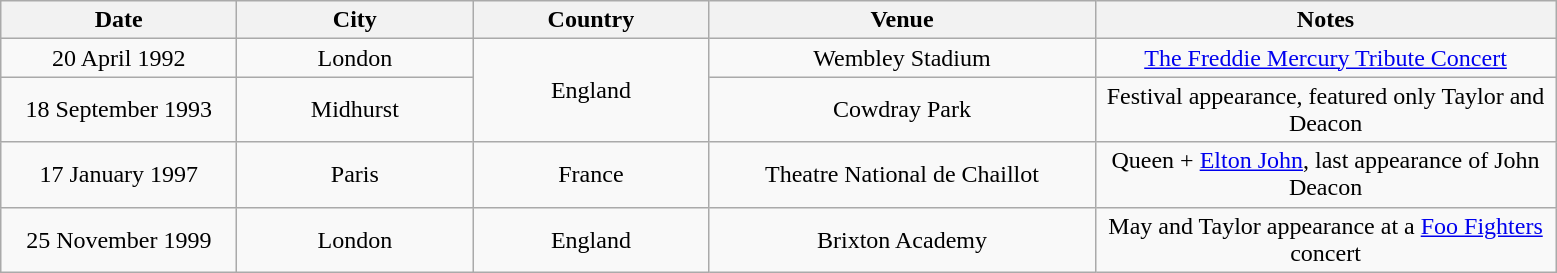<table class="wikitable" style="text-align:center;">
<tr>
<th style="width:150px;">Date</th>
<th style="width:150px;">City</th>
<th style="width:150px;">Country</th>
<th style="width:250px;">Venue</th>
<th style="width:300px;">Notes</th>
</tr>
<tr>
<td>20 April 1992</td>
<td>London</td>
<td rowspan="2">England</td>
<td>Wembley Stadium</td>
<td><a href='#'>The Freddie Mercury Tribute Concert</a></td>
</tr>
<tr>
<td>18 September 1993</td>
<td>Midhurst</td>
<td>Cowdray Park</td>
<td>Festival appearance, featured only Taylor and Deacon</td>
</tr>
<tr>
<td>17 January 1997</td>
<td>Paris</td>
<td>France</td>
<td>Theatre National de Chaillot</td>
<td>Queen + <a href='#'>Elton John</a>, last appearance of John Deacon</td>
</tr>
<tr>
<td>25 November 1999</td>
<td>London</td>
<td>England</td>
<td>Brixton Academy</td>
<td>May and Taylor appearance at a <a href='#'>Foo Fighters</a> concert</td>
</tr>
</table>
